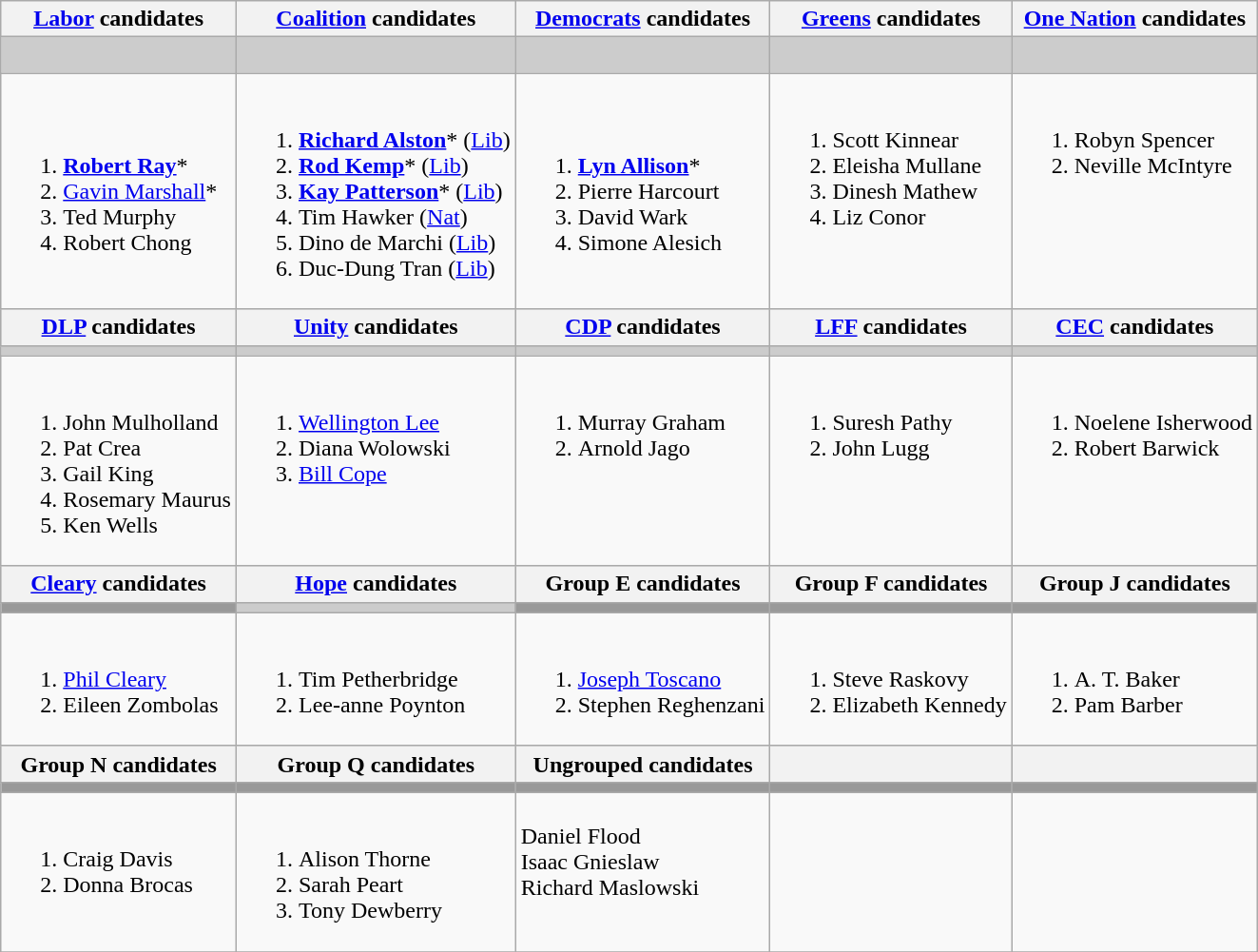<table class="wikitable">
<tr>
<th><a href='#'>Labor</a> candidates</th>
<th><a href='#'>Coalition</a> candidates</th>
<th><a href='#'>Democrats</a> candidates</th>
<th><a href='#'>Greens</a> candidates</th>
<th><a href='#'>One Nation</a> candidates</th>
</tr>
<tr bgcolor="#cccccc">
<td></td>
<td></td>
<td></td>
<td></td>
<td> </td>
</tr>
<tr>
<td><br><ol><li><strong><a href='#'>Robert Ray</a></strong>*</li><li><a href='#'>Gavin Marshall</a>*</li><li>Ted Murphy</li><li>Robert Chong</li></ol></td>
<td><br><ol><li><strong><a href='#'>Richard Alston</a></strong>* (<a href='#'>Lib</a>)</li><li><strong><a href='#'>Rod Kemp</a></strong>* (<a href='#'>Lib</a>)</li><li><strong><a href='#'>Kay Patterson</a></strong>* (<a href='#'>Lib</a>)</li><li>Tim Hawker (<a href='#'>Nat</a>)</li><li>Dino de Marchi (<a href='#'>Lib</a>)</li><li>Duc-Dung Tran (<a href='#'>Lib</a>)</li></ol></td>
<td><br><ol><li><strong><a href='#'>Lyn Allison</a></strong>*</li><li>Pierre Harcourt</li><li>David Wark</li><li>Simone Alesich</li></ol></td>
<td valign=top><br><ol><li>Scott Kinnear</li><li>Eleisha Mullane</li><li>Dinesh Mathew</li><li>Liz Conor</li></ol></td>
<td valign=top><br><ol><li>Robyn Spencer</li><li>Neville McIntyre</li></ol></td>
</tr>
<tr bgcolor="#cccccc">
<th><a href='#'>DLP</a> candidates</th>
<th><a href='#'>Unity</a> candidates</th>
<th><a href='#'>CDP</a> candidates</th>
<th><a href='#'>LFF</a> candidates</th>
<th><a href='#'>CEC</a> candidates</th>
</tr>
<tr bgcolor="#cccccc">
<td></td>
<td></td>
<td></td>
<td></td>
<td></td>
</tr>
<tr>
<td valign=top><br><ol><li>John Mulholland</li><li>Pat Crea</li><li>Gail King</li><li>Rosemary Maurus</li><li>Ken Wells</li></ol></td>
<td valign=top><br><ol><li><a href='#'>Wellington Lee</a></li><li>Diana Wolowski</li><li><a href='#'>Bill Cope</a></li></ol></td>
<td valign=top><br><ol><li>Murray Graham</li><li>Arnold Jago</li></ol></td>
<td valign=top><br><ol><li>Suresh Pathy</li><li>John Lugg</li></ol></td>
<td valign=top><br><ol><li>Noelene Isherwood</li><li>Robert Barwick</li></ol></td>
</tr>
<tr bgcolor="#cccccc">
<th><a href='#'>Cleary</a> candidates</th>
<th><a href='#'>Hope</a> candidates</th>
<th>Group E candidates</th>
<th>Group F candidates</th>
<th>Group J candidates</th>
</tr>
<tr bgcolor="#cccccc">
<td bgcolor="#999999"></td>
<td></td>
<td bgcolor="#999999"></td>
<td bgcolor="#999999"></td>
<td bgcolor="#999999"></td>
</tr>
<tr>
<td valign=top><br><ol><li><a href='#'>Phil Cleary</a></li><li>Eileen Zombolas</li></ol></td>
<td valign=top><br><ol><li>Tim Petherbridge</li><li>Lee-anne Poynton</li></ol></td>
<td valign=top><br><ol><li><a href='#'>Joseph Toscano</a></li><li>Stephen Reghenzani</li></ol></td>
<td valign=top><br><ol><li>Steve Raskovy</li><li>Elizabeth Kennedy</li></ol></td>
<td valign=top><br><ol><li>A. T. Baker</li><li>Pam Barber</li></ol></td>
</tr>
<tr bgcolor="#cccccc">
<th>Group N candidates</th>
<th>Group Q candidates</th>
<th>Ungrouped candidates</th>
<th></th>
<th></th>
</tr>
<tr bgcolor="#cccccc">
<td bgcolor="#999999"></td>
<td bgcolor="#999999"></td>
<td bgcolor="#999999"></td>
<td bgcolor="#999999"></td>
<td bgcolor="#999999"></td>
</tr>
<tr>
<td valign=top><br><ol><li>Craig Davis</li><li>Donna Brocas</li></ol></td>
<td valign=top><br><ol><li>Alison Thorne</li><li>Sarah Peart</li><li>Tony Dewberry</li></ol></td>
<td valign=top><br>Daniel Flood<br>
Isaac Gnieslaw<br>
Richard Maslowski</td>
<td valign=top></td>
<td valign=top></td>
</tr>
<tr>
</tr>
</table>
